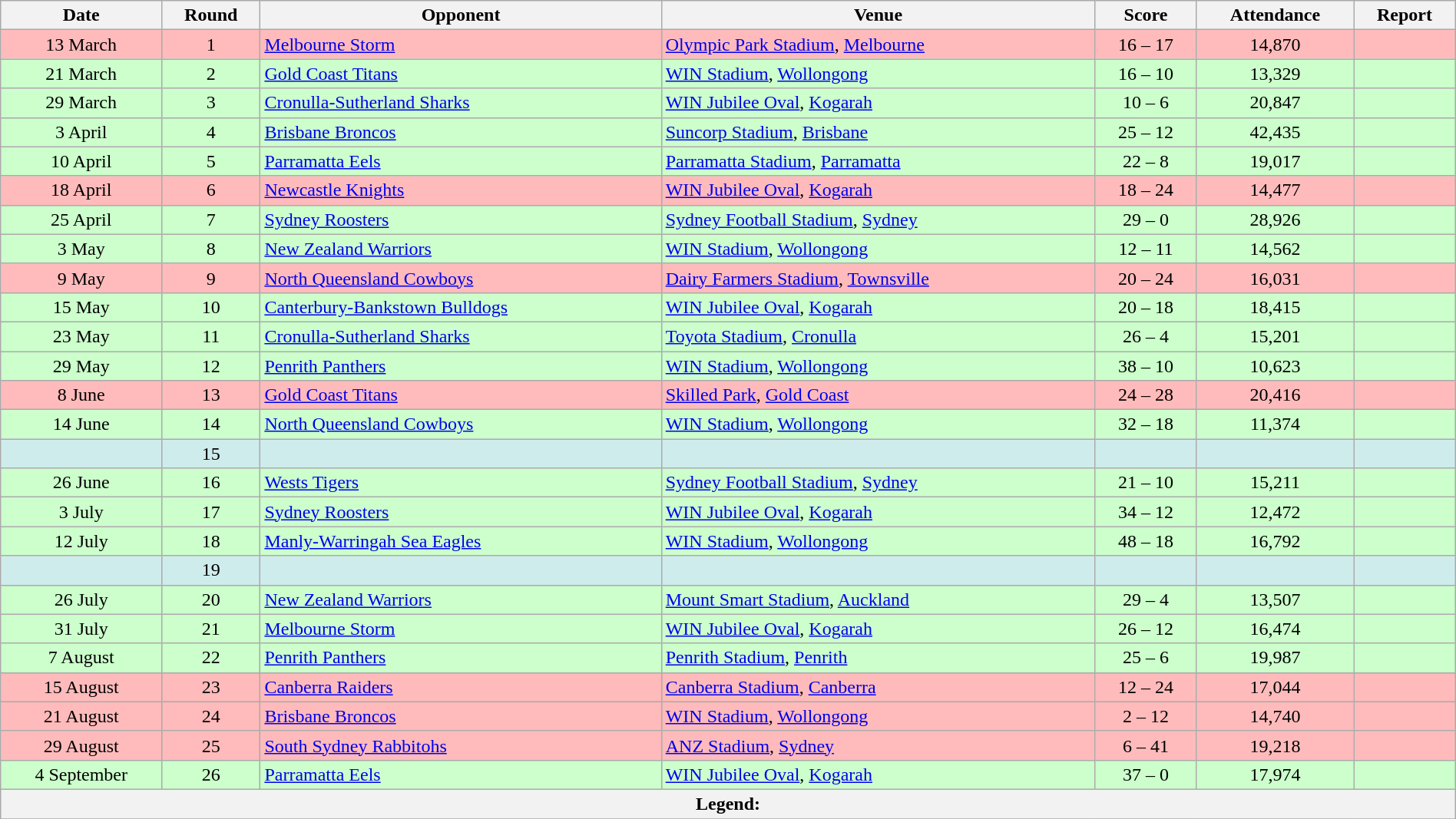<table class="wikitable" style="font-size:100%;" width="100%">
<tr>
<th>Date</th>
<th>Round</th>
<th>Opponent</th>
<th>Venue</th>
<th>Score</th>
<th>Attendance</th>
<th>Report</th>
</tr>
<tr bgcolor=#FFBBBB>
<td style="text-align:center;">13 March</td>
<td style="text-align:center;">1</td>
<td> <a href='#'>Melbourne Storm</a></td>
<td><a href='#'>Olympic Park Stadium</a>, <a href='#'>Melbourne</a></td>
<td style="text-align:center;">16 – 17</td>
<td style="text-align:center;">14,870</td>
<td style="text-align:center;"></td>
</tr>
<tr bgcolor=#CCFFCC>
<td style="text-align:center;">21 March</td>
<td style="text-align:center;">2</td>
<td> <a href='#'>Gold Coast Titans</a></td>
<td><a href='#'>WIN Stadium</a>, <a href='#'>Wollongong</a></td>
<td style="text-align:center;">16 – 10</td>
<td style="text-align:center;">13,329</td>
<td style="text-align:center;"></td>
</tr>
<tr bgcolor=#CCFFCC>
<td style="text-align:center;">29 March</td>
<td style="text-align:center;">3</td>
<td> <a href='#'>Cronulla-Sutherland Sharks</a></td>
<td><a href='#'>WIN Jubilee Oval</a>, <a href='#'>Kogarah</a></td>
<td style="text-align:center;">10 – 6</td>
<td style="text-align:center;">20,847</td>
<td style="text-align:center;"></td>
</tr>
<tr bgcolor=#CCFFCC>
<td style="text-align:center;">3 April</td>
<td style="text-align:center;">4</td>
<td> <a href='#'>Brisbane Broncos</a></td>
<td><a href='#'>Suncorp Stadium</a>, <a href='#'>Brisbane</a></td>
<td style="text-align:center;">25 – 12</td>
<td style="text-align:center;">42,435</td>
<td style="text-align:center;"></td>
</tr>
<tr bgcolor=#CCFFCC>
<td style="text-align:center;">10 April</td>
<td style="text-align:center;">5</td>
<td> <a href='#'>Parramatta Eels</a></td>
<td><a href='#'>Parramatta Stadium</a>, <a href='#'>Parramatta</a></td>
<td style="text-align:center;">22 – 8</td>
<td style="text-align:center;">19,017</td>
<td style="text-align:center;"></td>
</tr>
<tr bgcolor=#FFBBBB>
<td style="text-align:center;">18 April</td>
<td style="text-align:center;">6</td>
<td> <a href='#'>Newcastle Knights</a></td>
<td><a href='#'>WIN Jubilee Oval</a>, <a href='#'>Kogarah</a></td>
<td style="text-align:center;">18 – 24</td>
<td style="text-align:center;">14,477</td>
<td style="text-align:center;"></td>
</tr>
<tr bgcolor=#CCFFCC>
<td style="text-align:center;">25 April</td>
<td style="text-align:center;">7</td>
<td> <a href='#'>Sydney Roosters</a></td>
<td><a href='#'>Sydney Football Stadium</a>, <a href='#'>Sydney</a></td>
<td style="text-align:center;">29 – 0</td>
<td style="text-align:center;">28,926</td>
<td style="text-align:center;"></td>
</tr>
<tr bgcolor=#CCFFCC>
<td style="text-align:center;">3 May</td>
<td style="text-align:center;">8</td>
<td> <a href='#'>New Zealand Warriors</a></td>
<td><a href='#'>WIN Stadium</a>, <a href='#'>Wollongong</a></td>
<td style="text-align:center;">12 – 11</td>
<td style="text-align:center;">14,562</td>
<td style="text-align:center;"></td>
</tr>
<tr bgcolor=#FFBBBB>
<td style="text-align:center;">9 May</td>
<td style="text-align:center;">9</td>
<td> <a href='#'>North Queensland Cowboys</a></td>
<td><a href='#'>Dairy Farmers Stadium</a>, <a href='#'>Townsville</a></td>
<td style="text-align:center;">20 – 24</td>
<td style="text-align:center;">16,031</td>
<td style="text-align:center;"></td>
</tr>
<tr bgcolor=#CCFFCC>
<td style="text-align:center;">15 May</td>
<td style="text-align:center;">10</td>
<td> <a href='#'>Canterbury-Bankstown Bulldogs</a></td>
<td><a href='#'>WIN Jubilee Oval</a>, <a href='#'>Kogarah</a></td>
<td style="text-align:center;">20 – 18</td>
<td style="text-align:center;">18,415</td>
<td style="text-align:center;"></td>
</tr>
<tr bgcolor=#CCFFCC>
<td style="text-align:center;">23 May</td>
<td style="text-align:center;">11</td>
<td> <a href='#'>Cronulla-Sutherland Sharks</a></td>
<td><a href='#'>Toyota Stadium</a>, <a href='#'>Cronulla</a></td>
<td style="text-align:center;">26 – 4</td>
<td style="text-align:center;">15,201</td>
<td style="text-align:center;"></td>
</tr>
<tr bgcolor=#CCFFCC>
<td style="text-align:center;">29 May</td>
<td style="text-align:center;">12</td>
<td> <a href='#'>Penrith Panthers</a></td>
<td><a href='#'>WIN Stadium</a>, <a href='#'>Wollongong</a></td>
<td style="text-align:center;">38 – 10</td>
<td style="text-align:center;">10,623</td>
<td style="text-align:center;"></td>
</tr>
<tr bgcolor=#FFBBBB>
<td style="text-align:center;">8 June</td>
<td style="text-align:center;">13</td>
<td> <a href='#'>Gold Coast Titans</a></td>
<td><a href='#'>Skilled Park</a>, <a href='#'>Gold Coast</a></td>
<td style="text-align:center;">24 – 28</td>
<td style="text-align:center;">20,416</td>
<td style="text-align:center;"></td>
</tr>
<tr bgcolor=#CCFFCC>
<td style="text-align:center;">14 June</td>
<td style="text-align:center;">14</td>
<td> <a href='#'>North Queensland Cowboys</a></td>
<td><a href='#'>WIN Stadium</a>, <a href='#'>Wollongong</a></td>
<td style="text-align:center;">32 – 18</td>
<td style="text-align:center;">11,374</td>
<td style="text-align:center;"></td>
</tr>
<tr bgcolor="#cfecec">
<td></td>
<td style="text-align:center;">15</td>
<td></td>
<td></td>
<td></td>
<td></td>
<td></td>
</tr>
<tr bgcolor=#CCFFCC>
<td style="text-align:center;">26 June</td>
<td style="text-align:center;">16</td>
<td> <a href='#'>Wests Tigers</a></td>
<td><a href='#'>Sydney Football Stadium</a>, <a href='#'>Sydney</a></td>
<td style="text-align:center;">21 – 10</td>
<td style="text-align:center;">15,211</td>
<td style="text-align:center;"></td>
</tr>
<tr bgcolor=#CCFFCC>
<td style="text-align:center;">3 July</td>
<td style="text-align:center;">17</td>
<td> <a href='#'>Sydney Roosters</a></td>
<td><a href='#'>WIN Jubilee Oval</a>, <a href='#'>Kogarah</a></td>
<td style="text-align:center;">34 – 12</td>
<td style="text-align:center;">12,472</td>
<td style="text-align:center;"></td>
</tr>
<tr bgcolor=#CCFFCC>
<td style="text-align:center;">12 July</td>
<td style="text-align:center;">18</td>
<td> <a href='#'>Manly-Warringah Sea Eagles</a></td>
<td><a href='#'>WIN Stadium</a>, <a href='#'>Wollongong</a></td>
<td style="text-align:center;">48 – 18</td>
<td style="text-align:center;">16,792</td>
<td style="text-align:center;"></td>
</tr>
<tr bgcolor="#cfecec">
<td></td>
<td style="text-align:center;">19</td>
<td></td>
<td></td>
<td></td>
<td></td>
<td></td>
</tr>
<tr bgcolor=#CCFFCC>
<td style="text-align:center;">26 July</td>
<td style="text-align:center;">20</td>
<td> <a href='#'>New Zealand Warriors</a></td>
<td><a href='#'>Mount Smart Stadium</a>, <a href='#'>Auckland</a></td>
<td style="text-align:center;">29 – 4</td>
<td style="text-align:center;">13,507</td>
<td style="text-align:center;"></td>
</tr>
<tr bgcolor=#CCFFCC>
<td style="text-align:center;">31 July</td>
<td style="text-align:center;">21</td>
<td> <a href='#'>Melbourne Storm</a></td>
<td><a href='#'>WIN Jubilee Oval</a>, <a href='#'>Kogarah</a></td>
<td style="text-align:center;">26 – 12</td>
<td style="text-align:center;">16,474</td>
<td style="text-align:center;"></td>
</tr>
<tr bgcolor=#CCFFCC>
<td style="text-align:center;">7 August</td>
<td style="text-align:center;">22</td>
<td> <a href='#'>Penrith Panthers</a></td>
<td><a href='#'>Penrith Stadium</a>, <a href='#'>Penrith</a></td>
<td style="text-align:center;">25 – 6</td>
<td style="text-align:center;">19,987</td>
<td style="text-align:center;"></td>
</tr>
<tr bgcolor="#FFBBBB">
<td style="text-align:center;">15 August</td>
<td style="text-align:center;">23</td>
<td> <a href='#'>Canberra Raiders</a></td>
<td><a href='#'>Canberra Stadium</a>, <a href='#'>Canberra</a></td>
<td style="text-align:center;">12 – 24</td>
<td style="text-align:center;">17,044</td>
<td style="text-align:center;"></td>
</tr>
<tr bgcolor="#FFBBBB">
<td style="text-align:center;">21 August</td>
<td style="text-align:center;">24</td>
<td> <a href='#'>Brisbane Broncos</a></td>
<td><a href='#'>WIN Stadium</a>, <a href='#'>Wollongong</a></td>
<td style="text-align:center;">2 – 12</td>
<td style="text-align:center;">14,740</td>
<td style="text-align:center;"></td>
</tr>
<tr bgcolor="#FFBBBB">
<td style="text-align:center;">29 August</td>
<td style="text-align:center;">25</td>
<td> <a href='#'>South Sydney Rabbitohs</a></td>
<td><a href='#'>ANZ Stadium</a>, <a href='#'>Sydney</a></td>
<td style="text-align:center;">6 – 41</td>
<td style="text-align:center;">19,218</td>
<td style="text-align:center;"></td>
</tr>
<tr bgcolor=#CCFFCC>
<td style="text-align:center;">4 September</td>
<td style="text-align:center;">26</td>
<td> <a href='#'>Parramatta Eels</a></td>
<td><a href='#'>WIN Jubilee Oval</a>, <a href='#'>Kogarah</a></td>
<td style="text-align:center;">37 – 0</td>
<td style="text-align:center;">17,974</td>
<td style="text-align:center;"></td>
</tr>
<tr>
<th colspan="11"><strong>Legend</strong>:    </th>
</tr>
<tr>
</tr>
</table>
